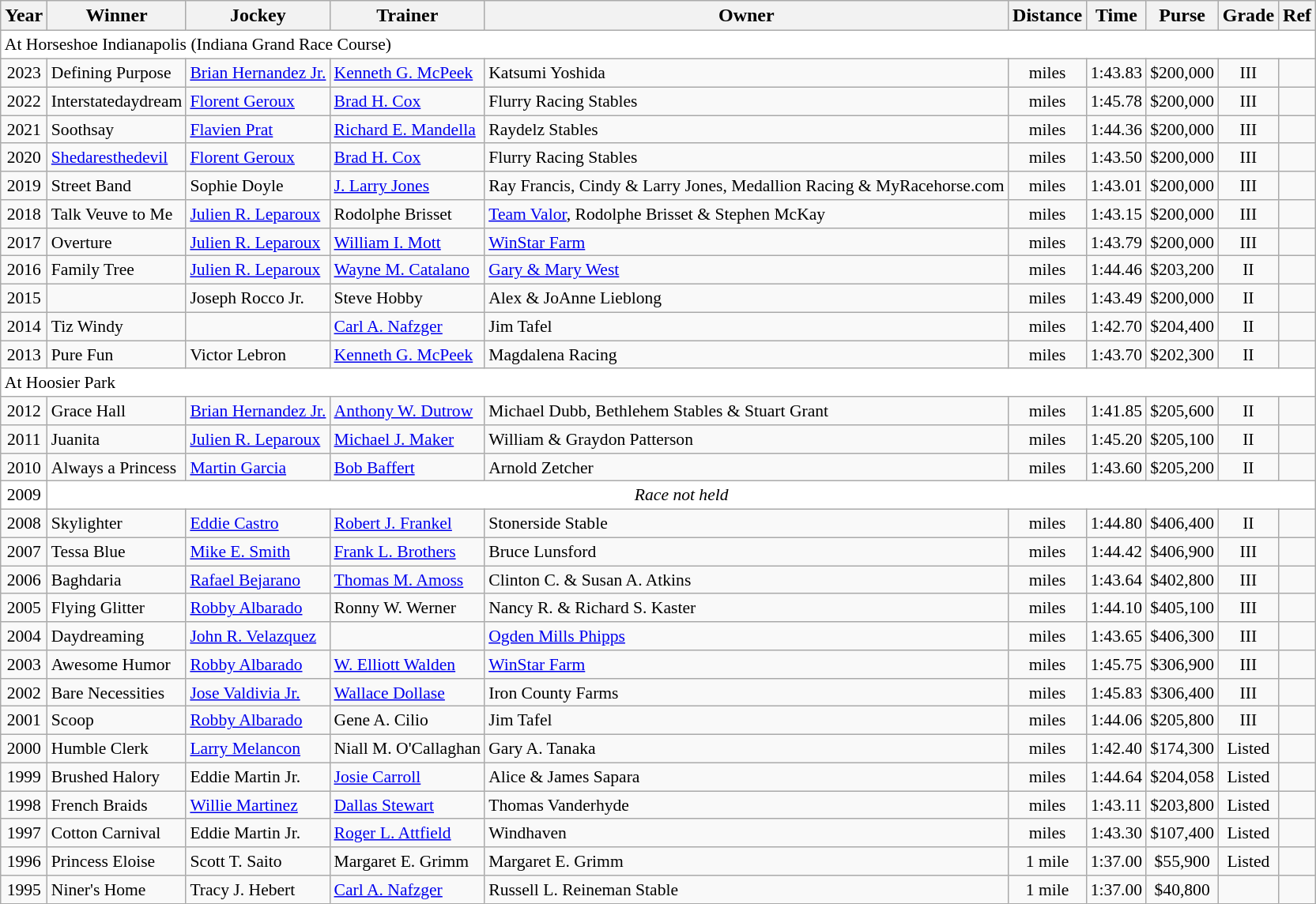<table class="wikitable sortable">
<tr>
<th>Year</th>
<th>Winner</th>
<th>Jockey</th>
<th>Trainer</th>
<th>Owner</th>
<th>Distance</th>
<th>Time</th>
<th>Purse</th>
<th>Grade</th>
<th>Ref</th>
</tr>
<tr style="font-size:90%; background-color:white">
<td align="left" colspan=11>At Horseshoe Indianapolis (Indiana Grand Race Course)</td>
</tr>
<tr style="font-size:90%;"°>
<td align=center>2023</td>
<td>Defining Purpose</td>
<td><a href='#'>Brian Hernandez Jr.</a></td>
<td><a href='#'>Kenneth G. McPeek</a></td>
<td>Katsumi Yoshida</td>
<td align=center> miles</td>
<td align=center>1:43.83</td>
<td align=center>$200,000</td>
<td align=center>III</td>
<td></td>
</tr>
<tr style="font-size:90%;"°>
<td align=center>2022</td>
<td>Interstatedaydream</td>
<td><a href='#'>Florent Geroux</a></td>
<td><a href='#'>Brad H. Cox</a></td>
<td>Flurry Racing Stables</td>
<td align=center> miles</td>
<td align=center>1:45.78</td>
<td align=center>$200,000</td>
<td align=center>III</td>
<td></td>
</tr>
<tr style="font-size:90%;"°>
<td align=center>2021</td>
<td>Soothsay</td>
<td><a href='#'>Flavien Prat</a></td>
<td><a href='#'>Richard E. Mandella</a></td>
<td>Raydelz Stables</td>
<td align=center> miles</td>
<td align=center>1:44.36</td>
<td align=center>$200,000</td>
<td align=center>III</td>
<td></td>
</tr>
<tr style="font-size:90%;">
<td align=center>2020</td>
<td><a href='#'>Shedaresthedevil</a></td>
<td><a href='#'>Florent Geroux</a></td>
<td><a href='#'>Brad H. Cox</a></td>
<td>Flurry Racing Stables</td>
<td align=center> miles</td>
<td align=center>1:43.50</td>
<td align=center>$200,000</td>
<td align=center>III</td>
<td></td>
</tr>
<tr style="font-size:90%;">
<td align=center>2019</td>
<td>Street Band</td>
<td>Sophie Doyle</td>
<td><a href='#'>J. Larry Jones</a></td>
<td>Ray Francis, Cindy & Larry Jones, Medallion Racing & MyRacehorse.com</td>
<td align=center> miles</td>
<td align=center>1:43.01</td>
<td align=center>$200,000</td>
<td align=center>III</td>
<td></td>
</tr>
<tr style="font-size:90%;">
<td align=center>2018</td>
<td>Talk Veuve to Me</td>
<td><a href='#'>Julien R. Leparoux</a></td>
<td>Rodolphe Brisset</td>
<td><a href='#'>Team Valor</a>, Rodolphe Brisset & Stephen McKay</td>
<td align=center> miles</td>
<td align=center>1:43.15</td>
<td align=center>$200,000</td>
<td align=center>III</td>
<td></td>
</tr>
<tr style="font-size:90%;">
<td align=center>2017</td>
<td>Overture</td>
<td><a href='#'>Julien R. Leparoux</a></td>
<td><a href='#'>William I. Mott</a></td>
<td><a href='#'>WinStar Farm</a></td>
<td align=center> miles</td>
<td align=center>1:43.79</td>
<td align=center>$200,000</td>
<td align=center>III</td>
<td></td>
</tr>
<tr style="font-size:90%;">
<td align=center>2016</td>
<td>Family Tree</td>
<td><a href='#'>Julien R. Leparoux</a></td>
<td><a href='#'>Wayne M. Catalano</a></td>
<td><a href='#'>Gary & Mary West</a></td>
<td align=center> miles</td>
<td align=center>1:44.46</td>
<td align=center>$203,200</td>
<td align=center>II</td>
<td></td>
</tr>
<tr style="font-size:90%;">
<td align=center>2015</td>
<td></td>
<td>Joseph Rocco Jr.</td>
<td>Steve Hobby</td>
<td>Alex & JoAnne Lieblong</td>
<td align=center> miles</td>
<td align=center>1:43.49</td>
<td align=center>$200,000</td>
<td align=center>II</td>
<td></td>
</tr>
<tr style="font-size:90%;">
<td align=center>2014</td>
<td>Tiz Windy</td>
<td></td>
<td><a href='#'>Carl A. Nafzger</a></td>
<td>Jim Tafel</td>
<td align=center> miles</td>
<td align=center>1:42.70</td>
<td align=center>$204,400</td>
<td align=center>II</td>
<td></td>
</tr>
<tr style="font-size:90%;">
<td align=center>2013</td>
<td>Pure Fun</td>
<td>Victor Lebron</td>
<td><a href='#'>Kenneth G. McPeek</a></td>
<td>Magdalena Racing</td>
<td align=center> miles</td>
<td align=center>1:43.70</td>
<td align=center>$202,300</td>
<td align=center>II</td>
<td></td>
</tr>
<tr style="font-size:90%; background-color:white">
<td align="left" colspan=11>At Hoosier Park</td>
</tr>
<tr style="font-size:90%;">
<td align=center>2012</td>
<td>Grace Hall</td>
<td><a href='#'>Brian Hernandez Jr.</a></td>
<td><a href='#'>Anthony W. Dutrow</a></td>
<td>Michael Dubb, Bethlehem Stables & Stuart Grant</td>
<td align=center> miles</td>
<td align=center>1:41.85</td>
<td align=center>$205,600</td>
<td align=center>II</td>
<td></td>
</tr>
<tr style="font-size:90%;">
<td align=center>2011</td>
<td>Juanita</td>
<td><a href='#'>Julien R. Leparoux</a></td>
<td><a href='#'>Michael J. Maker</a></td>
<td>William & Graydon Patterson</td>
<td align=center> miles</td>
<td align=center>1:45.20</td>
<td align=center>$205,100</td>
<td align=center>II</td>
<td></td>
</tr>
<tr style="font-size:90%;">
<td align=center>2010</td>
<td>Always a Princess</td>
<td><a href='#'>Martin Garcia</a></td>
<td><a href='#'>Bob Baffert</a></td>
<td>Arnold Zetcher</td>
<td align=center> miles</td>
<td align=center>1:43.60</td>
<td align=center>$205,200</td>
<td align=center>II</td>
<td></td>
</tr>
<tr style="font-size:90%; background-color:white">
<td align="center">2009</td>
<td align="center" colspan=9><em>Race not held</em></td>
</tr>
<tr style="font-size:90%;">
<td align=center>2008</td>
<td>Skylighter</td>
<td><a href='#'>Eddie Castro</a></td>
<td><a href='#'>Robert J. Frankel</a></td>
<td>Stonerside Stable</td>
<td align=center> miles</td>
<td align=center>1:44.80</td>
<td align=center>$406,400</td>
<td align=center>II</td>
<td></td>
</tr>
<tr style="font-size:90%;">
<td align=center>2007</td>
<td>Tessa Blue</td>
<td><a href='#'>Mike E. Smith</a></td>
<td><a href='#'>Frank L. Brothers</a></td>
<td>Bruce Lunsford</td>
<td align=center> miles</td>
<td align=center>1:44.42</td>
<td align=center>$406,900</td>
<td align=center>III</td>
<td></td>
</tr>
<tr style="font-size:90%;">
<td align=center>2006</td>
<td>Baghdaria</td>
<td><a href='#'>Rafael Bejarano</a></td>
<td><a href='#'>Thomas M. Amoss</a></td>
<td>Clinton C. & Susan A. Atkins</td>
<td align=center> miles</td>
<td align=center>1:43.64</td>
<td align=center>$402,800</td>
<td align=center>III</td>
<td></td>
</tr>
<tr style="font-size:90%;">
<td align=center>2005</td>
<td>Flying Glitter</td>
<td><a href='#'>Robby Albarado</a></td>
<td>Ronny W. Werner</td>
<td>Nancy R. & Richard S. Kaster</td>
<td align=center> miles</td>
<td align=center>1:44.10</td>
<td align=center>$405,100</td>
<td align=center>III</td>
<td></td>
</tr>
<tr style="font-size:90%;">
<td align=center>2004</td>
<td>Daydreaming</td>
<td><a href='#'>John R. Velazquez</a></td>
<td></td>
<td><a href='#'>Ogden Mills Phipps</a></td>
<td align=center> miles</td>
<td align=center>1:43.65</td>
<td align=center>$406,300</td>
<td align=center>III</td>
<td></td>
</tr>
<tr style="font-size:90%;">
<td align=center>2003</td>
<td>Awesome Humor</td>
<td><a href='#'>Robby Albarado</a></td>
<td><a href='#'>W. Elliott Walden</a></td>
<td><a href='#'>WinStar Farm</a></td>
<td align=center> miles</td>
<td align=center>1:45.75</td>
<td align=center>$306,900</td>
<td align=center>III</td>
<td></td>
</tr>
<tr style="font-size:90%;">
<td align=center>2002</td>
<td>Bare Necessities</td>
<td><a href='#'>Jose Valdivia Jr.</a></td>
<td><a href='#'>Wallace Dollase</a></td>
<td>Iron County Farms</td>
<td align=center> miles</td>
<td align=center>1:45.83</td>
<td align=center>$306,400</td>
<td align=center>III</td>
<td></td>
</tr>
<tr style="font-size:90%;">
<td align=center>2001</td>
<td>Scoop</td>
<td><a href='#'>Robby Albarado</a></td>
<td>Gene A. Cilio</td>
<td>Jim Tafel</td>
<td align=center> miles</td>
<td align=center>1:44.06</td>
<td align=center>$205,800</td>
<td align=center>III</td>
<td></td>
</tr>
<tr style="font-size:90%;">
<td align=center>2000</td>
<td>Humble Clerk</td>
<td><a href='#'>Larry Melancon</a></td>
<td>Niall M. O'Callaghan</td>
<td>Gary A. Tanaka</td>
<td align=center> miles</td>
<td align=center>1:42.40</td>
<td align=center>$174,300</td>
<td align=center>Listed</td>
<td></td>
</tr>
<tr style="font-size:90%;">
<td align=center>1999</td>
<td>Brushed Halory</td>
<td>Eddie Martin Jr.</td>
<td><a href='#'>Josie Carroll</a></td>
<td>Alice & James Sapara</td>
<td align=center> miles</td>
<td align=center>1:44.64</td>
<td align=center>$204,058</td>
<td align=center>Listed</td>
<td></td>
</tr>
<tr style="font-size:90%;">
<td align=center>1998</td>
<td>French Braids</td>
<td><a href='#'>Willie Martinez</a></td>
<td><a href='#'>Dallas Stewart</a></td>
<td>Thomas Vanderhyde</td>
<td align=center> miles</td>
<td align=center>1:43.11</td>
<td align=center>$203,800</td>
<td align=center>Listed</td>
<td></td>
</tr>
<tr style="font-size:90%;">
<td align=center>1997</td>
<td>Cotton Carnival</td>
<td>Eddie Martin Jr.</td>
<td><a href='#'>Roger L. Attfield</a></td>
<td>Windhaven</td>
<td align=center> miles</td>
<td align=center>1:43.30</td>
<td align=center>$107,400</td>
<td align=center>Listed</td>
<td></td>
</tr>
<tr style="font-size:90%;">
<td align=center>1996</td>
<td>Princess Eloise</td>
<td>Scott T. Saito</td>
<td>Margaret E. Grimm</td>
<td>Margaret E. Grimm</td>
<td align=center>1 mile</td>
<td align=center>1:37.00</td>
<td align=center>$55,900</td>
<td align=center>Listed</td>
<td></td>
</tr>
<tr style="font-size:90%;">
<td align=center>1995</td>
<td>Niner's Home</td>
<td>Tracy J. Hebert</td>
<td><a href='#'>Carl A. Nafzger</a></td>
<td>Russell L. Reineman Stable</td>
<td align=center>1 mile</td>
<td align=center>1:37.00</td>
<td align=center>$40,800</td>
<td align=center></td>
<td></td>
</tr>
</table>
